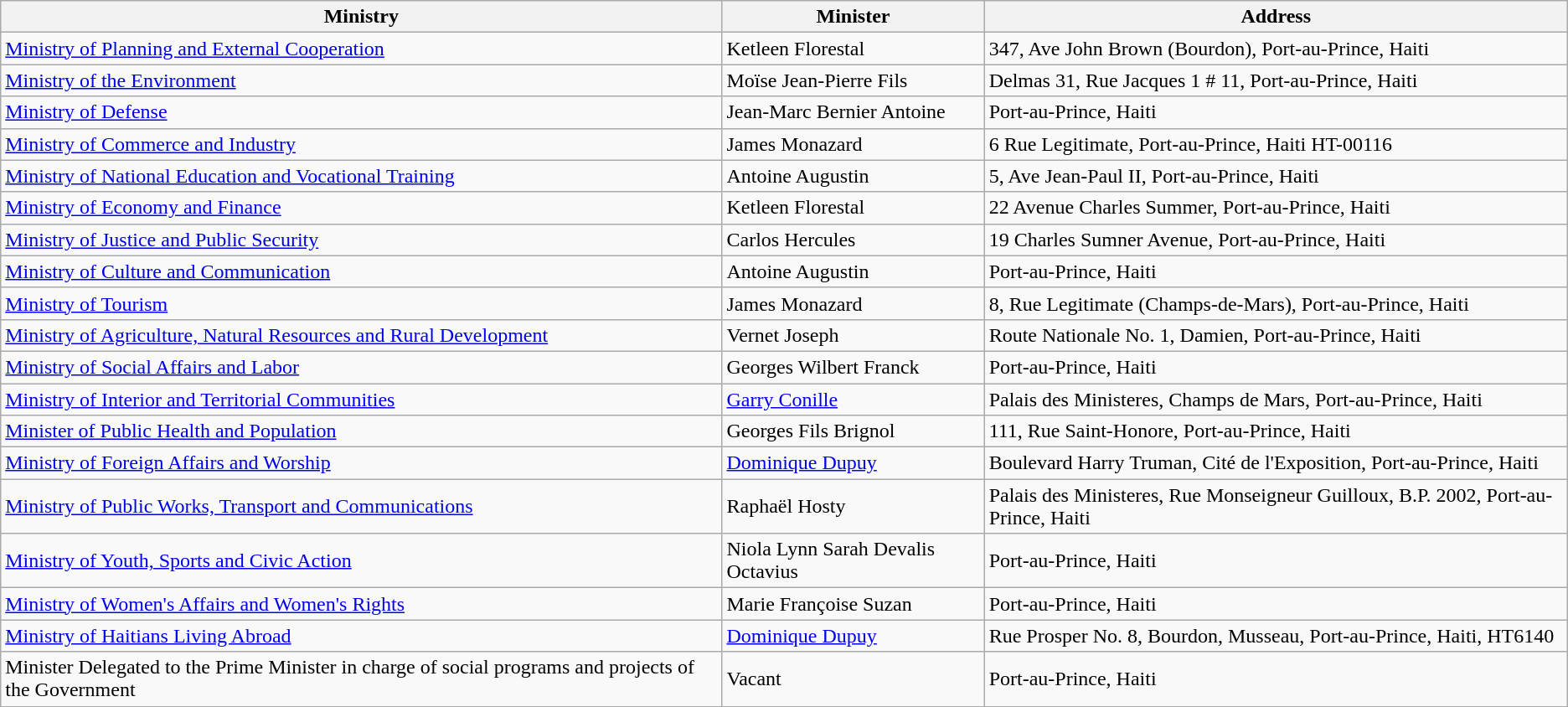<table class="wikitable">
<tr>
<th>Ministry</th>
<th>Minister</th>
<th>Address</th>
</tr>
<tr>
<td><a href='#'>Ministry of Planning and External Cooperation</a></td>
<td>Ketleen Florestal</td>
<td>347, Ave John Brown (Bourdon), Port-au-Prince, Haiti</td>
</tr>
<tr>
<td><a href='#'>Ministry of the Environment</a></td>
<td>Moïse Jean-Pierre Fils</td>
<td>Delmas 31, Rue Jacques 1 # 11, Port-au-Prince, Haiti</td>
</tr>
<tr>
<td><a href='#'>Ministry of Defense</a></td>
<td>Jean-Marc Bernier Antoine</td>
<td>Port-au-Prince, Haiti</td>
</tr>
<tr>
<td><a href='#'>Ministry of Commerce and Industry</a></td>
<td>James Monazard</td>
<td>6 Rue Legitimate, Port-au-Prince, Haiti HT-00116</td>
</tr>
<tr>
<td><a href='#'>Ministry of National Education and Vocational Training</a></td>
<td>Antoine Augustin</td>
<td>5, Ave Jean-Paul II, Port-au-Prince, Haiti</td>
</tr>
<tr>
<td><a href='#'>Ministry of Economy and Finance</a></td>
<td>Ketleen Florestal</td>
<td>22 Avenue Charles Summer, Port-au-Prince, Haiti</td>
</tr>
<tr>
<td><a href='#'>Ministry of Justice and Public Security</a></td>
<td>Carlos Hercules</td>
<td>19 Charles Sumner Avenue, Port-au-Prince, Haiti</td>
</tr>
<tr>
<td><a href='#'>Ministry of Culture and Communication</a></td>
<td>Antoine Augustin</td>
<td>Port-au-Prince, Haiti</td>
</tr>
<tr>
<td><a href='#'>Ministry of Tourism</a></td>
<td>James Monazard</td>
<td>8, Rue Legitimate (Champs-de-Mars), Port-au-Prince, Haiti</td>
</tr>
<tr>
<td><a href='#'>Ministry of Agriculture, Natural Resources and Rural Development</a></td>
<td>Vernet Joseph</td>
<td>Route Nationale No. 1, Damien, Port-au-Prince, Haiti</td>
</tr>
<tr>
<td><a href='#'>Ministry of Social Affairs and Labor</a></td>
<td>Georges Wilbert Franck</td>
<td>Port-au-Prince, Haiti</td>
</tr>
<tr>
<td><a href='#'>Ministry of Interior and Territorial Communities</a></td>
<td><a href='#'>Garry Conille</a></td>
<td>Palais des Ministeres, Champs de Mars, Port-au-Prince, Haiti</td>
</tr>
<tr>
<td><a href='#'>Minister of Public Health and Population</a></td>
<td>Georges Fils Brignol</td>
<td>111, Rue Saint-Honore, Port-au-Prince, Haiti</td>
</tr>
<tr>
<td><a href='#'>Ministry of Foreign Affairs and Worship</a></td>
<td><a href='#'> Dominique Dupuy</a></td>
<td>Boulevard Harry Truman, Cité de l'Exposition, Port-au-Prince, Haiti</td>
</tr>
<tr>
<td><a href='#'>Ministry of Public Works, Transport and Communications</a></td>
<td>Raphaël Hosty</td>
<td>Palais des Ministeres, Rue Monseigneur Guilloux, B.P. 2002, Port-au-Prince, Haiti</td>
</tr>
<tr>
<td><a href='#'>Ministry of Youth, Sports and Civic Action</a></td>
<td>Niola Lynn Sarah Devalis Octavius</td>
<td>Port-au-Prince, Haiti</td>
</tr>
<tr>
<td><a href='#'>Ministry of Women's Affairs and Women's Rights</a></td>
<td>Marie Françoise Suzan</td>
<td>Port-au-Prince, Haiti</td>
</tr>
<tr>
<td><a href='#'>Ministry of Haitians Living Abroad</a></td>
<td><a href='#'> Dominique Dupuy</a></td>
<td>Rue Prosper No. 8, Bourdon, Musseau, Port-au-Prince, Haiti, HT6140</td>
</tr>
<tr>
<td>Minister Delegated to the Prime Minister in charge of social programs and projects of the Government</td>
<td>Vacant</td>
<td>Port-au-Prince, Haiti</td>
</tr>
</table>
